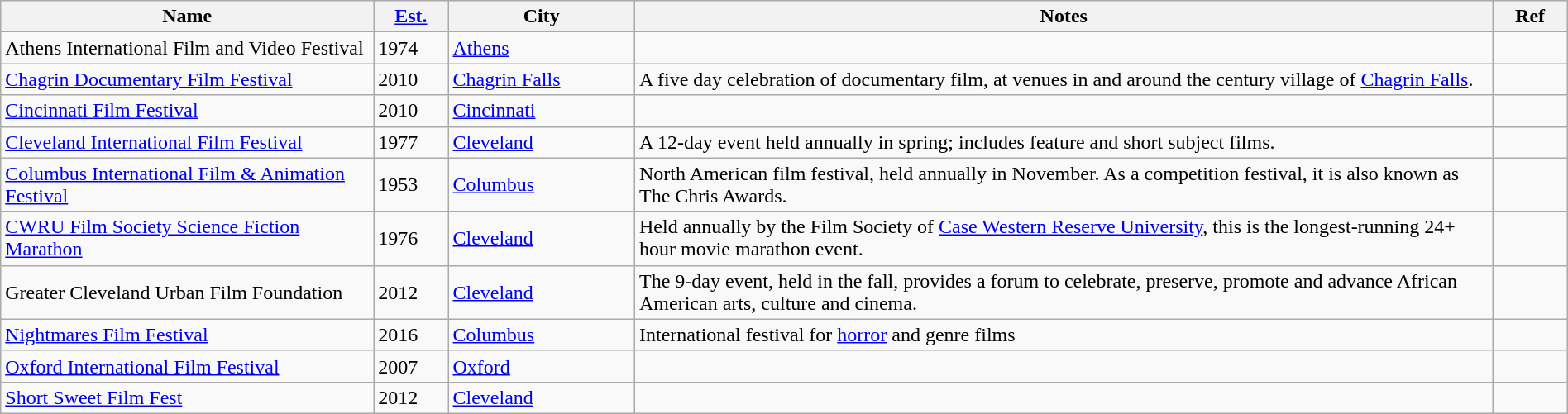<table class="wikitable sortable" width=100%>
<tr>
<th style="width:20%;">Name</th>
<th style="width:4%;"><a href='#'>Est.</a></th>
<th style="width:10%;">City</th>
<th style="width:46%;">Notes</th>
<th style="width:4%;">Ref</th>
</tr>
<tr>
<td>Athens International Film and Video Festival</td>
<td>1974</td>
<td><a href='#'>Athens</a></td>
<td></td>
<td></td>
</tr>
<tr>
<td><a href='#'>Chagrin Documentary Film Festival</a></td>
<td>2010</td>
<td><a href='#'>Chagrin Falls</a></td>
<td>A five day celebration of documentary film, at venues in and around the century village of <a href='#'>Chagrin Falls</a>.</td>
<td></td>
</tr>
<tr>
<td><a href='#'>Cincinnati Film Festival</a></td>
<td>2010</td>
<td><a href='#'>Cincinnati</a></td>
<td></td>
<td></td>
</tr>
<tr>
<td><a href='#'>Cleveland International Film Festival</a></td>
<td>1977</td>
<td><a href='#'>Cleveland</a></td>
<td>A 12-day event held annually in spring; includes feature and short subject films.</td>
<td></td>
</tr>
<tr>
<td><a href='#'>Columbus International Film & Animation Festival</a></td>
<td>1953</td>
<td><a href='#'>Columbus</a></td>
<td>North American film festival, held annually in November. As a competition festival, it is also known as The Chris Awards.</td>
<td></td>
</tr>
<tr>
<td><a href='#'>CWRU Film Society Science Fiction Marathon</a></td>
<td>1976</td>
<td><a href='#'>Cleveland</a></td>
<td>Held annually by the Film Society of <a href='#'>Case Western Reserve University</a>, this is the longest-running 24+ hour movie marathon event.</td>
<td></td>
</tr>
<tr>
<td>Greater Cleveland Urban Film Foundation</td>
<td>2012</td>
<td><a href='#'>Cleveland</a></td>
<td>The 9-day event, held in the fall, provides a forum to celebrate, preserve, promote and advance African American arts, culture and cinema.</td>
<td></td>
</tr>
<tr>
<td><a href='#'>Nightmares Film Festival</a></td>
<td>2016</td>
<td><a href='#'>Columbus</a></td>
<td>International festival for <a href='#'>horror</a> and genre films</td>
<td></td>
</tr>
<tr>
<td><a href='#'>Oxford International Film Festival</a></td>
<td>2007</td>
<td><a href='#'>Oxford</a></td>
<td></td>
<td></td>
</tr>
<tr>
<td><a href='#'>Short Sweet Film Fest</a></td>
<td>2012</td>
<td><a href='#'>Cleveland</a></td>
<td></td>
<td></td>
</tr>
</table>
